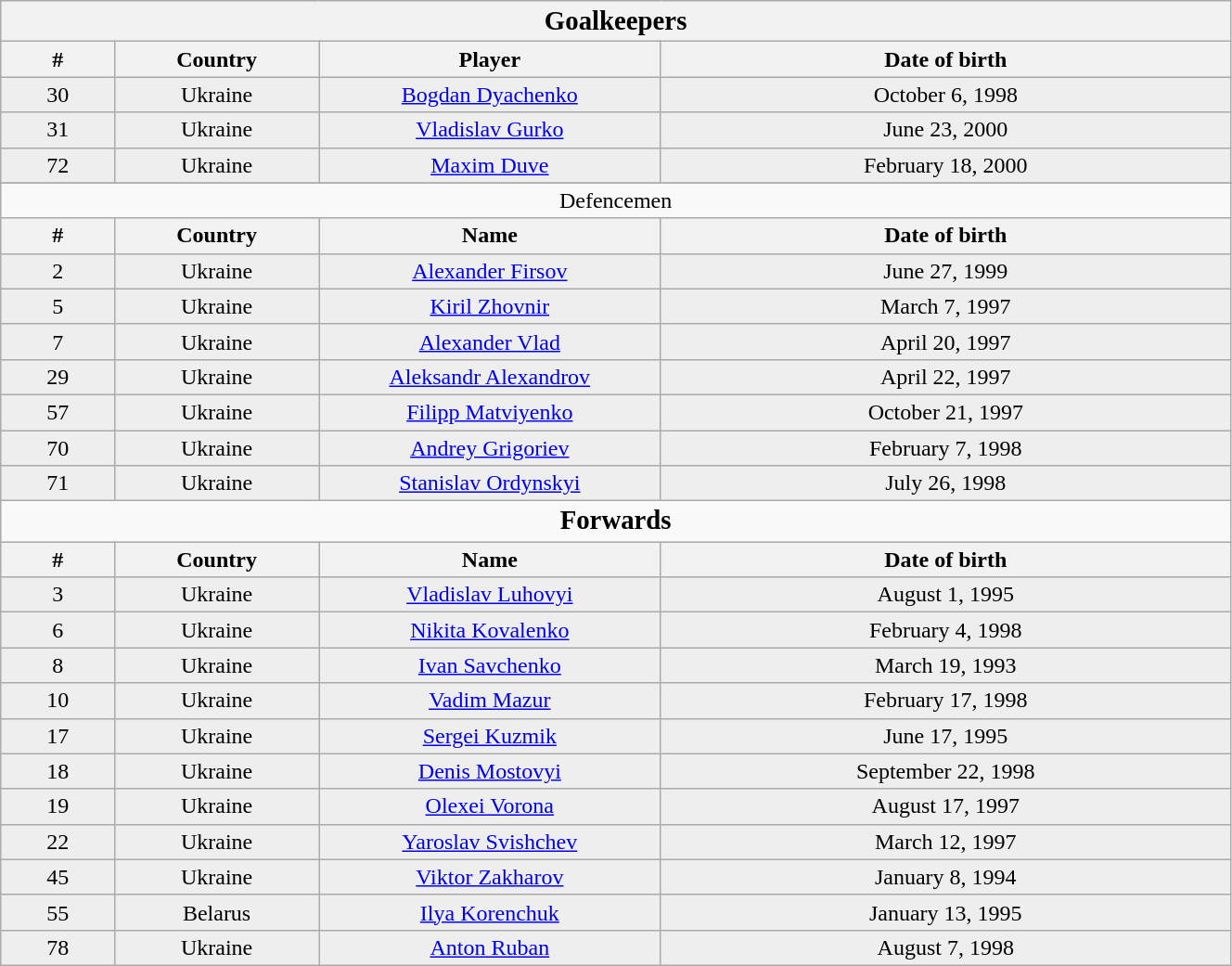<table class="wikitable" width="70%">
<tr>
<th Colspan = 6><big> Goalkeepers</big></th>
</tr>
<tr Bgcolor = "#dddddd">
<th Width = 4%>#</th>
<th Width = 7%>Country</th>
<th Width = 12%>Player</th>
<th Width = 20%>Date of birth</th>
</tr>
<tr bgcolor="#eeeeee" align=center>
<td>30</td>
<td>Ukraine</td>
<td><a href='#'>Bogdan Dyachenko</a></td>
<td>October 6, 1998</td>
</tr>
<tr bgcolor="#eeeeee" align=center>
<td>31</td>
<td>Ukraine</td>
<td><a href='#'>Vladislav Gurko</a></td>
<td>June 23, 2000</td>
</tr>
<tr bgcolor="#eeeeee" align=center>
<td>72</td>
<td>Ukraine</td>
<td><a href='#'>Maxim Duve</a></td>
<td>February 18, 2000</td>
</tr>
<tr bgcolor="#eeeeee" align=center>
</tr>
<tr>
<td align=center colspan=4>Defencemen</td>
</tr>
<tr bgcolor="#dddddd">
<th>#</th>
<th>Country</th>
<th>Name</th>
<th>Date of birth</th>
</tr>
<tr bgcolor="#eeeeee" align="center">
<td>2</td>
<td>Ukraine</td>
<td><a href='#'>Alexander Firsov</a></td>
<td>June 27, 1999</td>
</tr>
<tr bgcolor="#eeeeee" align="center">
<td>5</td>
<td>Ukraine</td>
<td><a href='#'>Kiril Zhovnir</a></td>
<td>March 7, 1997</td>
</tr>
<tr bgcolor="#eeeeee" align="center">
<td>7</td>
<td>Ukraine</td>
<td><a href='#'>Alexander Vlad</a></td>
<td>April 20, 1997</td>
</tr>
<tr bgcolor="#eeeeee" align=center>
<td>29</td>
<td>Ukraine</td>
<td><a href='#'>Aleksandr Alexandrov</a></td>
<td>April 22, 1997</td>
</tr>
<tr bgcolor="#eeeeee" align=center>
<td>57</td>
<td>Ukraine</td>
<td><a href='#'>Filipp Matviyenko</a></td>
<td>October 21, 1997</td>
</tr>
<tr bgcolor="#eeeeee" align="center">
<td>70</td>
<td>Ukraine</td>
<td><a href='#'>Andrey Grigoriev</a></td>
<td>February 7, 1998</td>
</tr>
<tr bgcolor="#eeeeee" align="center">
<td>71</td>
<td>Ukraine</td>
<td><a href='#'>Stanislav Ordynskyi</a></td>
<td>July 26, 1998</td>
</tr>
<tr>
<td align=center colspan=4><big><strong>Forwards</strong></big></td>
</tr>
<tr bgcolor="#dddddd">
<th>#</th>
<th>Country</th>
<th>Name</th>
<th>Date of birth</th>
</tr>
<tr bgcolor="#eeeeee" align=center>
<td>3</td>
<td>Ukraine</td>
<td><a href='#'>Vladislav Luhovyi</a></td>
<td>August 1, 1995</td>
</tr>
<tr bgcolor="#eeeeee" align=center>
<td>6</td>
<td>Ukraine</td>
<td><a href='#'>Nikita Kovalenko</a></td>
<td>February 4, 1998</td>
</tr>
<tr bgcolor="#eeeeee" align=center>
<td>8</td>
<td>Ukraine</td>
<td><a href='#'>Ivan Savchenko</a></td>
<td>March 19, 1993</td>
</tr>
<tr bgcolor="#eeeeee" align=center>
<td>10</td>
<td>Ukraine</td>
<td><a href='#'>Vadim Mazur</a></td>
<td>February 17, 1998</td>
</tr>
<tr bgcolor="#eeeeee" align=center>
<td>17</td>
<td>Ukraine</td>
<td><a href='#'>Sergei Kuzmik</a></td>
<td>June 17, 1995</td>
</tr>
<tr bgcolor="#eeeeee" align="center">
<td>18</td>
<td>Ukraine</td>
<td><a href='#'>Denis Mostovyi</a></td>
<td>September 22, 1998</td>
</tr>
<tr bgcolor="#eeeeee" align=center>
<td>19</td>
<td>Ukraine</td>
<td><a href='#'>Olexei Vorona</a></td>
<td>August 17, 1997</td>
</tr>
<tr bgcolor="#eeeeee" align=center>
<td>22</td>
<td>Ukraine</td>
<td><a href='#'>Yaroslav Svishchev</a></td>
<td>March 12, 1997</td>
</tr>
<tr bgcolor="#eeeeee" align=center>
<td>45</td>
<td>Ukraine</td>
<td><a href='#'>Viktor Zakharov</a></td>
<td>January 8, 1994</td>
</tr>
<tr bgcolor="#eeeeee" align=center>
<td>55</td>
<td>Belarus</td>
<td><a href='#'>Ilya Korenchuk</a></td>
<td>January 13, 1995</td>
</tr>
<tr bgcolor="#eeeeee" align="center">
<td>78</td>
<td>Ukraine</td>
<td><a href='#'>Anton Ruban</a></td>
<td>August 7, 1998</td>
</tr>
</table>
